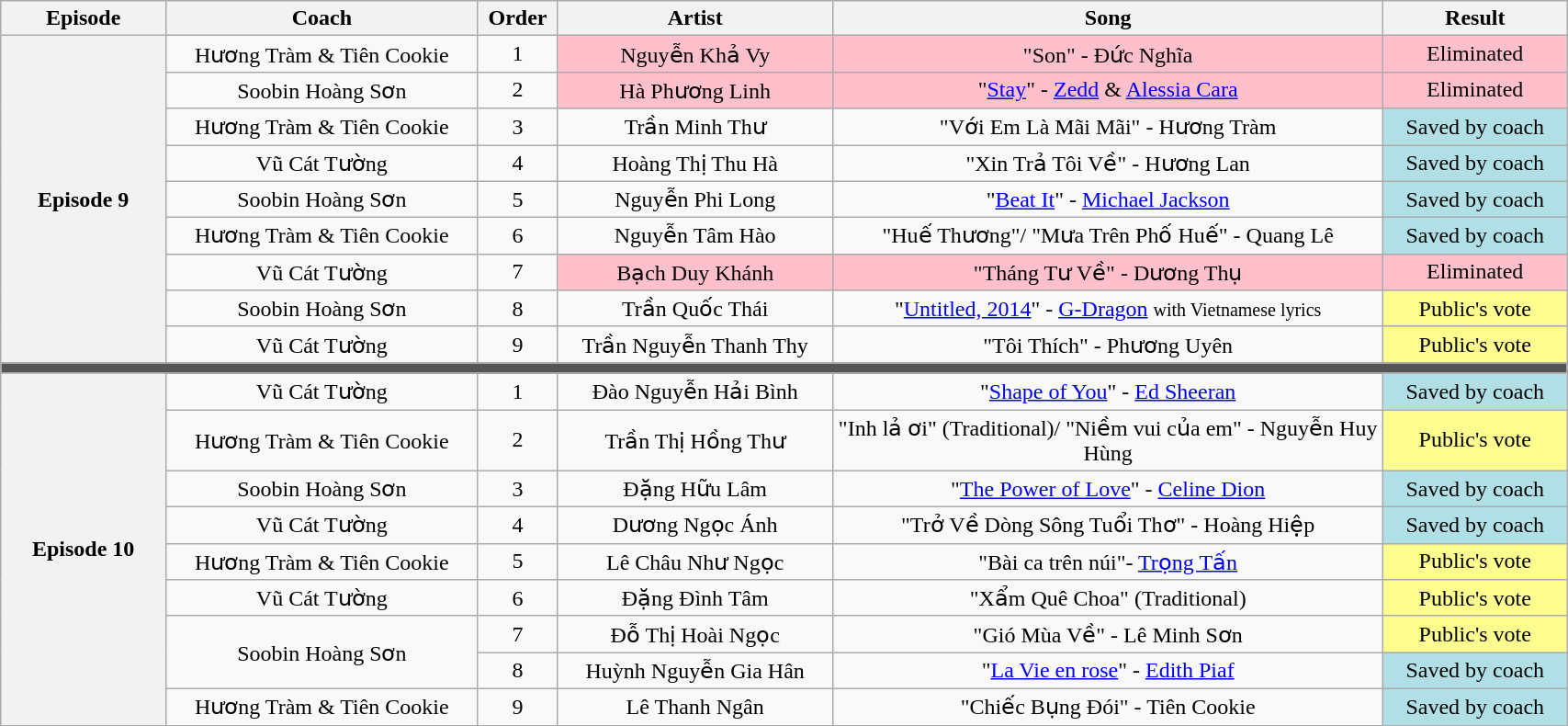<table class="wikitable" style="text-align:center; width:90%;">
<tr>
<th style="width:09%;">Episode</th>
<th style="width:17%;">Coach</th>
<th style="width:04%;">Order</th>
<th style="width:15%;">Artist</th>
<th style="width:30%;">Song</th>
<th style="width:10%;">Result</th>
</tr>
<tr>
<th rowspan="9" scope="row">Episode 9<br><small></small></th>
<td>Hương Tràm & Tiên Cookie</td>
<td>1</td>
<td style="background:pink;">Nguyễn Khả Vy</td>
<td style="background:pink;">"Son" - Đức Nghĩa</td>
<td style="background:pink;">Eliminated</td>
</tr>
<tr>
<td>Soobin Hoàng Sơn</td>
<td>2</td>
<td style="background:pink;">Hà Phương Linh</td>
<td style="background:pink;">"<a href='#'>Stay</a>" - <a href='#'>Zedd</a> & <a href='#'>Alessia Cara</a></td>
<td style="background:pink;">Eliminated</td>
</tr>
<tr>
<td>Hương Tràm & Tiên Cookie</td>
<td>3</td>
<td>Trần Minh Thư</td>
<td>"Với Em Là Mãi Mãi" - Hương Tràm</td>
<td style="background:#B0E0E6;">Saved by coach</td>
</tr>
<tr>
<td>Vũ Cát Tường</td>
<td>4</td>
<td>Hoàng Thị Thu Hà</td>
<td>"Xin Trả Tôi Về" - Hương Lan</td>
<td style="background:#B0E0E6;">Saved by coach</td>
</tr>
<tr>
<td>Soobin Hoàng Sơn</td>
<td>5</td>
<td>Nguyễn Phi Long</td>
<td>"<a href='#'>Beat It</a>" - <a href='#'>Michael Jackson</a></td>
<td style="background:#B0E0E6;">Saved by coach</td>
</tr>
<tr>
<td>Hương Tràm & Tiên Cookie</td>
<td>6</td>
<td>Nguyễn Tâm Hào</td>
<td>"Huế Thương"/ "Mưa Trên Phố Huế" - Quang Lê</td>
<td style="background:#B0E0E6;">Saved by coach</td>
</tr>
<tr>
<td>Vũ Cát Tường</td>
<td>7</td>
<td style="background:pink;">Bạch Duy Khánh</td>
<td style="background:pink;">"Tháng Tư Về" - Dương Thụ</td>
<td style="background:pink;">Eliminated</td>
</tr>
<tr>
<td>Soobin Hoàng Sơn</td>
<td>8</td>
<td>Trần Quốc Thái</td>
<td>"<a href='#'>Untitled, 2014</a>" - <a href='#'>G-Dragon</a> <small>with Vietnamese lyrics</small></td>
<td style="background:#fdfc8f;">Public's vote</td>
</tr>
<tr>
<td>Vũ Cát Tường</td>
<td>9</td>
<td>Trần Nguyễn Thanh Thy</td>
<td>"Tôi Thích" - Phương Uyên</td>
<td style="background:#fdfc8f;">Public's vote</td>
</tr>
<tr>
<td colspan="6" style="background:#555;"></td>
</tr>
<tr>
<th rowspan="9" scope="row">Episode 10<br><small></small></th>
<td>Vũ Cát Tường</td>
<td>1</td>
<td>Đào Nguyễn Hải Bình</td>
<td>"<a href='#'>Shape of You</a>" - <a href='#'>Ed Sheeran</a></td>
<td style="background:#B0E0E6;">Saved by coach</td>
</tr>
<tr>
<td>Hương Tràm & Tiên Cookie</td>
<td>2</td>
<td>Trần Thị Hồng Thư</td>
<td>"Inh lả ơi" (Traditional)/ "Niềm vui của em" - Nguyễn Huy Hùng</td>
<td style="background:#fdfc8f;">Public's vote</td>
</tr>
<tr>
<td>Soobin Hoàng Sơn</td>
<td>3</td>
<td>Đặng Hữu Lâm</td>
<td>"<a href='#'>The Power of Love</a>" - <a href='#'>Celine Dion</a></td>
<td style="background:#B0E0E6;">Saved by coach</td>
</tr>
<tr>
<td>Vũ Cát Tường</td>
<td>4</td>
<td>Dương Ngọc Ánh</td>
<td>"Trở Về Dòng Sông Tuổi Thơ" - Hoàng Hiệp</td>
<td style="background:#B0E0E6;">Saved by coach</td>
</tr>
<tr>
<td>Hương Tràm & Tiên Cookie</td>
<td>5</td>
<td>Lê Châu Như Ngọc</td>
<td>"Bài ca trên núi"- <a href='#'>Trọng Tấn</a></td>
<td style="background:#fdfc8f;">Public's vote</td>
</tr>
<tr>
<td>Vũ Cát Tường</td>
<td>6</td>
<td>Đặng Đình Tâm</td>
<td>"Xẩm Quê Choa" (Traditional)</td>
<td style="background:#fdfc8f;">Public's vote</td>
</tr>
<tr>
<td rowspan="2">Soobin Hoàng Sơn</td>
<td>7</td>
<td>Đỗ Thị Hoài Ngọc</td>
<td>"Gió Mùa Về" - Lê Minh Sơn</td>
<td style="background:#fdfc8f;">Public's vote</td>
</tr>
<tr>
<td>8</td>
<td>Huỳnh Nguyễn Gia Hân</td>
<td>"<a href='#'>La Vie en rose</a>" - <a href='#'>Edith Piaf</a></td>
<td style="background:#B0E0E6;">Saved by coach</td>
</tr>
<tr>
<td>Hương Tràm & Tiên Cookie</td>
<td>9</td>
<td>Lê Thanh Ngân</td>
<td>"Chiếc Bụng Đói" - Tiên Cookie</td>
<td style="background:#B0E0E6;">Saved by coach</td>
</tr>
<tr>
</tr>
</table>
